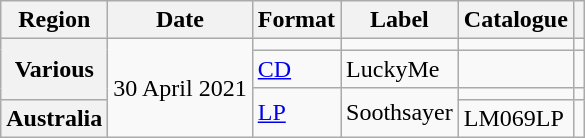<table class="wikitable plainrowheaders">
<tr>
<th scope="col">Region</th>
<th scope="col">Date</th>
<th scope="col">Format</th>
<th scope="col">Label</th>
<th scope="col">Catalogue</th>
<th scope="col"></th>
</tr>
<tr>
<th scope="row" rowspan="3">Various</th>
<td rowspan="4">30 April 2021</td>
<td></td>
<td></td>
<td></td>
<td></td>
</tr>
<tr>
<td><a href='#'>CD</a></td>
<td>LuckyMe</td>
<td></td>
<td></td>
</tr>
<tr>
<td rowspan="2"><a href='#'>LP</a></td>
<td rowspan="2">Soothsayer</td>
<td></td>
<td></td>
</tr>
<tr>
<th scope="row">Australia</th>
<td>LM069LP</td>
<td></td>
</tr>
</table>
